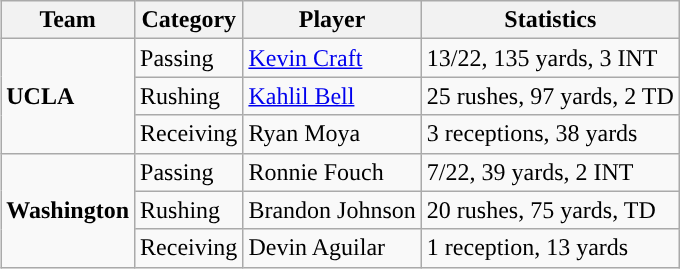<table class="wikitable" style="float: right;">
<tr>
<th>Team</th>
<th>Category</th>
<th>Player</th>
<th>Statistics</th>
</tr>
<tr>
<td rowspan=3><strong>UCLA</strong></td>
<td>Passing</td>
<td><a href='#'>Kevin Craft</a></td>
<td>13/22, 135 yards, 3 INT</td>
</tr>
<tr>
<td>Rushing</td>
<td><a href='#'>Kahlil Bell</a></td>
<td>25 rushes, 97 yards, 2 TD</td>
</tr>
<tr>
<td>Receiving</td>
<td>Ryan Moya</td>
<td>3 receptions, 38 yards</td>
</tr>
<tr>
<td rowspan=3><strong>Washington</strong></td>
<td>Passing</td>
<td>Ronnie Fouch</td>
<td>7/22, 39 yards, 2 INT</td>
</tr>
<tr>
<td>Rushing</td>
<td>Brandon Johnson</td>
<td>20 rushes, 75 yards, TD</td>
</tr>
<tr>
<td>Receiving</td>
<td>Devin Aguilar</td>
<td>1 reception, 13 yards</td>
</tr>
</table>
